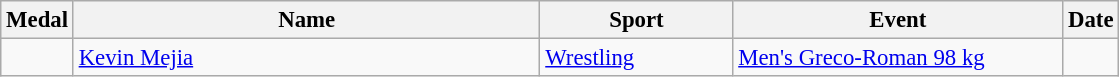<table class="wikitable sortable" style="font-size:95%">
<tr>
<th>Medal</th>
<th style="width:20em">Name</th>
<th style="width:8em">Sport</th>
<th style="width:14em">Event</th>
<th>Date</th>
</tr>
<tr>
<td></td>
<td><a href='#'>Kevin Mejia</a></td>
<td><a href='#'>Wrestling</a></td>
<td><a href='#'>Men's Greco-Roman 98 kg</a></td>
<td></td>
</tr>
</table>
